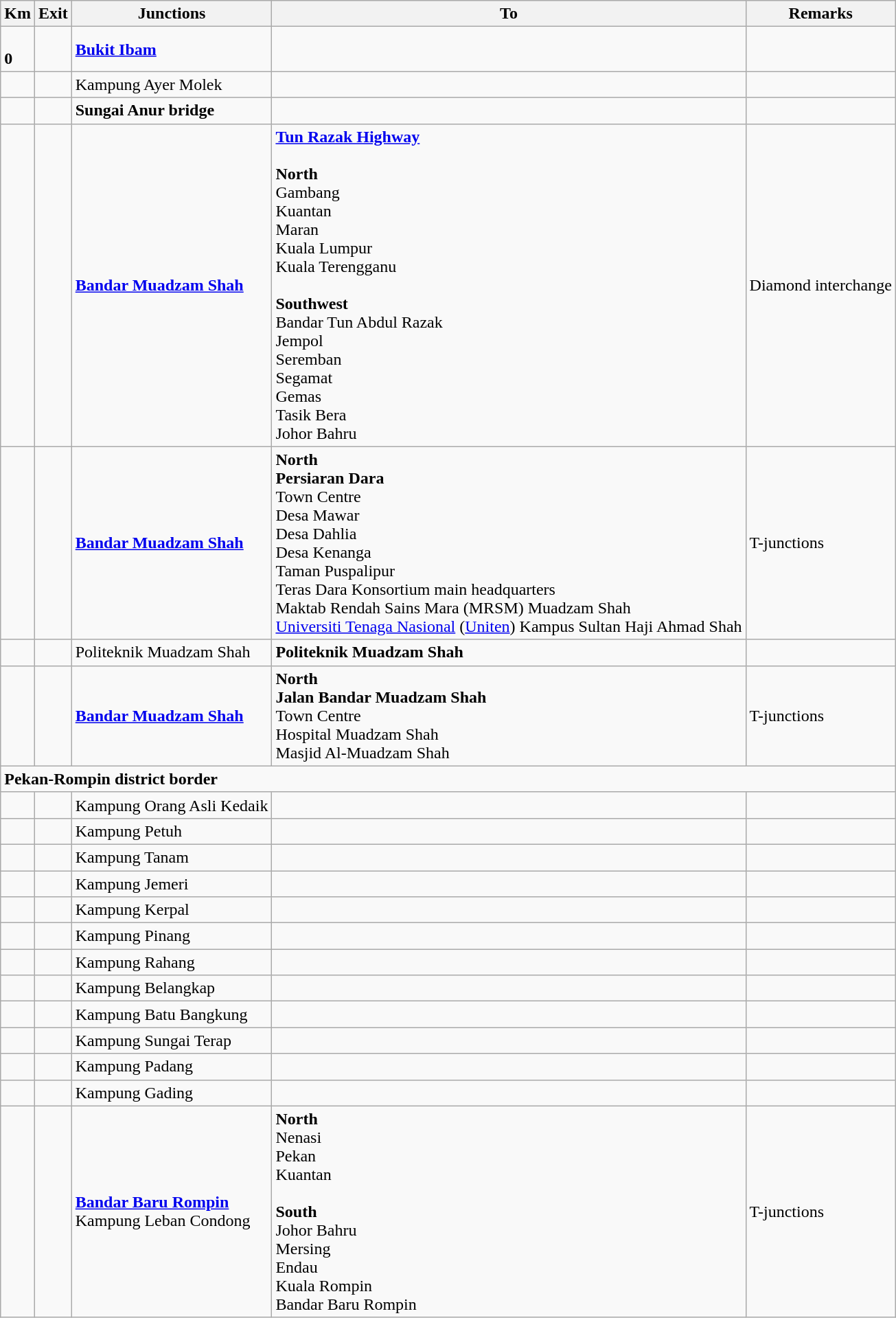<table class="wikitable">
<tr>
<th>Km</th>
<th>Exit</th>
<th>Junctions</th>
<th>To</th>
<th>Remarks</th>
</tr>
<tr>
<td><br><strong>0</strong></td>
<td></td>
<td><strong><a href='#'>Bukit Ibam</a></strong></td>
<td></td>
<td></td>
</tr>
<tr>
<td></td>
<td></td>
<td>Kampung Ayer Molek</td>
<td></td>
<td></td>
</tr>
<tr>
<td></td>
<td></td>
<td><strong>Sungai Anur bridge</strong></td>
<td></td>
<td></td>
</tr>
<tr>
<td></td>
<td></td>
<td><strong><a href='#'>Bandar Muadzam Shah</a></strong></td>
<td>  <strong><a href='#'>Tun Razak Highway</a></strong><br><br><strong>North</strong><br>  Gambang<br> Kuantan<br> Maran<br>  Kuala Lumpur<br> Kuala Terengganu<br><br><strong>Southwest</strong><br>  Bandar Tun Abdul Razak<br> Jempol<br> Seremban<br>  Segamat<br> Gemas<br> Tasik Bera<br>  Johor Bahru</td>
<td>Diamond interchange</td>
</tr>
<tr>
<td></td>
<td></td>
<td><strong><a href='#'>Bandar Muadzam Shah</a></strong></td>
<td><strong>North</strong><br><strong>Persiaran Dara</strong><br>Town Centre<br>Desa Mawar<br>Desa Dahlia<br>Desa Kenanga<br>Taman Puspalipur<br>Teras Dara Konsortium main headquarters<br>Maktab Rendah Sains Mara (MRSM) Muadzam Shah <br><a href='#'>Universiti Tenaga Nasional</a> (<a href='#'>Uniten</a>) Kampus Sultan Haji Ahmad Shah </td>
<td>T-junctions</td>
</tr>
<tr>
<td></td>
<td></td>
<td>Politeknik Muadzam Shah </td>
<td><strong>Politeknik Muadzam Shah</strong> </td>
<td></td>
</tr>
<tr>
<td></td>
<td></td>
<td><strong><a href='#'>Bandar Muadzam Shah</a></strong></td>
<td><strong>North</strong><br><strong>Jalan Bandar Muadzam Shah</strong><br>Town Centre<br>Hospital Muadzam Shah <br>Masjid Al-Muadzam Shah</td>
<td>T-junctions</td>
</tr>
<tr>
<td style="width:600px" colspan="6" style="text-align:center; background:blue;"><strong><span>Pekan-Rompin district border</span></strong></td>
</tr>
<tr>
<td></td>
<td></td>
<td>Kampung Orang Asli Kedaik</td>
<td></td>
<td></td>
</tr>
<tr>
<td></td>
<td></td>
<td>Kampung Petuh</td>
<td></td>
<td></td>
</tr>
<tr>
<td></td>
<td></td>
<td>Kampung Tanam</td>
<td></td>
<td></td>
</tr>
<tr>
<td></td>
<td></td>
<td>Kampung Jemeri</td>
<td></td>
<td></td>
</tr>
<tr>
<td></td>
<td></td>
<td>Kampung Kerpal</td>
<td></td>
<td></td>
</tr>
<tr>
<td></td>
<td></td>
<td>Kampung Pinang</td>
<td></td>
<td></td>
</tr>
<tr>
<td></td>
<td></td>
<td>Kampung Rahang</td>
<td></td>
<td></td>
</tr>
<tr>
<td></td>
<td></td>
<td>Kampung Belangkap</td>
<td></td>
<td></td>
</tr>
<tr>
<td></td>
<td></td>
<td>Kampung Batu Bangkung</td>
<td></td>
<td></td>
</tr>
<tr>
<td></td>
<td></td>
<td>Kampung Sungai Terap</td>
<td></td>
<td></td>
</tr>
<tr>
<td></td>
<td></td>
<td>Kampung Padang</td>
<td></td>
<td></td>
</tr>
<tr>
<td></td>
<td></td>
<td>Kampung Gading</td>
<td></td>
<td></td>
</tr>
<tr>
<td></td>
<td></td>
<td><strong><a href='#'>Bandar Baru Rompin</a></strong><br>Kampung Leban Condong</td>
<td><strong>North</strong><br>  Nenasi<br>  Pekan<br>  Kuantan<br><br><strong>South</strong><br>  Johor Bahru<br>  Mersing<br>  Endau<br>  Kuala Rompin<br>  Bandar Baru Rompin</td>
<td>T-junctions</td>
</tr>
</table>
